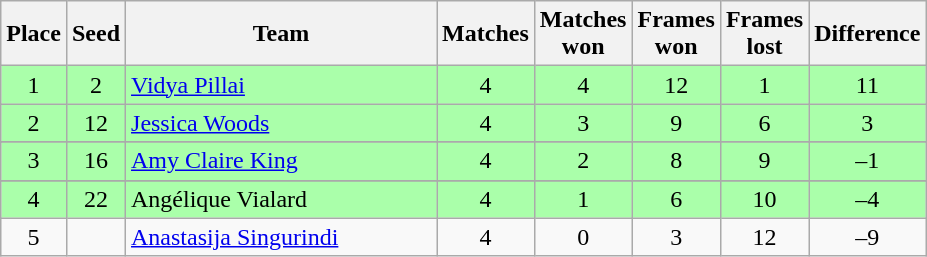<table class="wikitable" style="text-align: center;">
<tr>
<th width=20>Place</th>
<th width=20>Seed</th>
<th width=200>Team</th>
<th width=20>Matches</th>
<th width=20>Matches won</th>
<th width=20>Frames won</th>
<th width=20>Frames lost</th>
<th width=20>Difference</th>
</tr>
<tr style="background:#aaffaa;">
<td>1</td>
<td>2</td>
<td style="text-align:left;"> <a href='#'>Vidya Pillai</a></td>
<td>4</td>
<td>4</td>
<td>12</td>
<td>1</td>
<td>11</td>
</tr>
<tr style="background:#aaffaa;">
<td>2</td>
<td>12</td>
<td style="text-align:left;"> <a href='#'>Jessica Woods</a></td>
<td>4</td>
<td>3</td>
<td>9</td>
<td>6</td>
<td>3</td>
</tr>
<tr>
</tr>
<tr style="background:#aaffaa;">
<td>3</td>
<td>16</td>
<td style="text-align:left;"> <a href='#'>Amy Claire King</a></td>
<td>4</td>
<td>2</td>
<td>8</td>
<td>9</td>
<td>–1</td>
</tr>
<tr>
</tr>
<tr style="background:#aaffaa;">
<td>4</td>
<td>22</td>
<td style="text-align:left;"> Angélique Vialard</td>
<td>4</td>
<td>1</td>
<td>6</td>
<td>10</td>
<td>–4</td>
</tr>
<tr>
<td>5</td>
<td></td>
<td style="text-align:left;"> <a href='#'>Anastasija Singurindi</a></td>
<td>4</td>
<td>0</td>
<td>3</td>
<td>12</td>
<td>–9</td>
</tr>
</table>
